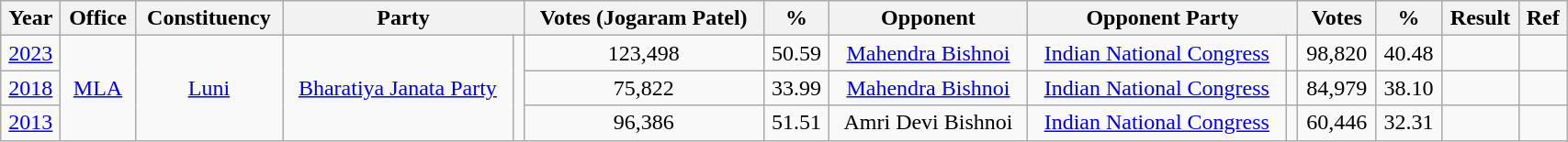<table class="wikitable" style="width:90%; text-align: center;">
<tr>
<th>Year</th>
<th>Office</th>
<th>Constituency</th>
<th colspan=2>Party</th>
<th>Votes (Jogaram Patel)</th>
<th>%</th>
<th>Opponent</th>
<th colspan=2>Opponent Party</th>
<th>Votes</th>
<th>%</th>
<th>Result</th>
<th>Ref</th>
</tr>
<tr>
<td><a href='#'>2023</a></td>
<td rowspan=3><a href='#'>MLA</a></td>
<td rowspan=3><a href='#'>Luni</a></td>
<td rowspan=3><a href='#'>Bharatiya Janata Party</a></td>
<td rowspan=3></td>
<td>123,498</td>
<td>50.59</td>
<td><a href='#'>Mahendra Bishnoi</a></td>
<td><a href='#'>Indian National Congress</a></td>
<td></td>
<td>98,820</td>
<td>40.48</td>
<td></td>
<td></td>
</tr>
<tr>
<td><a href='#'>2018</a></td>
<td>75,822</td>
<td>33.99</td>
<td><a href='#'>Mahendra Bishnoi</a></td>
<td><a href='#'>Indian National Congress</a></td>
<td></td>
<td>84,979</td>
<td>38.10</td>
<td></td>
<td></td>
</tr>
<tr>
<td><a href='#'>2013</a></td>
<td>96,386</td>
<td>51.51</td>
<td>Amri Devi Bishnoi</td>
<td><a href='#'>Indian National Congress</a></td>
<td></td>
<td>60,446</td>
<td>32.31</td>
<td></td>
<td></td>
</tr>
</table>
